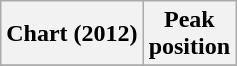<table class="wikitable plainrowheaders">
<tr>
<th align="left">Chart (2012)</th>
<th align="center">Peak<br>position</th>
</tr>
<tr>
</tr>
</table>
